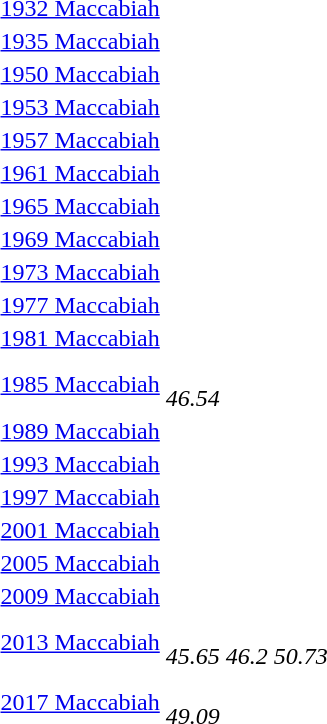<table>
<tr valign="top">
<td><a href='#'>1932 Maccabiah</a></td>
<td></td>
<td></td>
<td></td>
</tr>
<tr>
<td><a href='#'>1935 Maccabiah</a></td>
<td></td>
<td></td>
<td></td>
</tr>
<tr>
<td><a href='#'>1950 Maccabiah</a></td>
<td></td>
<td></td>
<td></td>
</tr>
<tr>
<td><a href='#'>1953 Maccabiah</a></td>
<td></td>
<td></td>
<td></td>
</tr>
<tr>
<td><a href='#'>1957 Maccabiah</a></td>
<td></td>
<td></td>
<td></td>
</tr>
<tr>
<td><a href='#'>1961 Maccabiah</a></td>
<td></td>
<td></td>
<td></td>
</tr>
<tr>
<td><a href='#'>1965 Maccabiah</a></td>
<td></td>
<td></td>
<td></td>
</tr>
<tr>
<td><a href='#'>1969 Maccabiah</a></td>
<td></td>
<td></td>
<td></td>
</tr>
<tr>
<td><a href='#'>1973 Maccabiah</a></td>
<td></td>
<td></td>
<td></td>
</tr>
<tr>
<td><a href='#'>1977 Maccabiah</a></td>
<td></td>
<td></td>
<td></td>
</tr>
<tr>
<td><a href='#'>1981 Maccabiah</a></td>
<td></td>
<td></td>
<td></td>
</tr>
<tr>
<td><a href='#'>1985 Maccabiah</a></td>
<td><br><em>46.54 </em></td>
<td></td>
<td></td>
</tr>
<tr>
<td><a href='#'>1989 Maccabiah</a></td>
<td></td>
<td></td>
<td></td>
</tr>
<tr>
<td><a href='#'>1993 Maccabiah</a></td>
<td></td>
<td></td>
<td></td>
</tr>
<tr>
<td><a href='#'>1997 Maccabiah</a></td>
<td></td>
<td></td>
<td></td>
</tr>
<tr>
<td><a href='#'>2001 Maccabiah</a></td>
<td></td>
<td></td>
<td></td>
</tr>
<tr>
<td><a href='#'>2005 Maccabiah</a></td>
<td></td>
<td></td>
<td></td>
</tr>
<tr>
<td><a href='#'>2009 Maccabiah</a></td>
<td></td>
<td></td>
<td></td>
</tr>
<tr>
<td><a href='#'>2013 Maccabiah</a></td>
<td><br><em>45.65  </em></td>
<td><br><em>46.2</em></td>
<td><br><em>50.73</em></td>
</tr>
<tr>
<td><a href='#'>2017 Maccabiah</a></td>
<td><br><em>49.09</em></td>
<td></td>
<td></td>
</tr>
</table>
